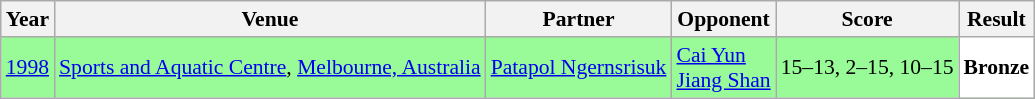<table class="sortable wikitable" style="font-size: 90%;">
<tr>
<th>Year</th>
<th>Venue</th>
<th>Partner</th>
<th>Opponent</th>
<th>Score</th>
<th>Result</th>
</tr>
<tr style="background:#98FB98">
<td align="center"><a href='#'>1998</a></td>
<td align="left"><a href='#'>Sports and Aquatic Centre</a>, <a href='#'>Melbourne, Australia</a></td>
<td align="left"> <a href='#'>Patapol Ngernsrisuk</a></td>
<td align="left"> <a href='#'>Cai Yun</a> <br>  <a href='#'>Jiang Shan</a></td>
<td align="left">15–13, 2–15, 10–15</td>
<td style="text-align:left; background:white"> <strong>Bronze</strong></td>
</tr>
</table>
